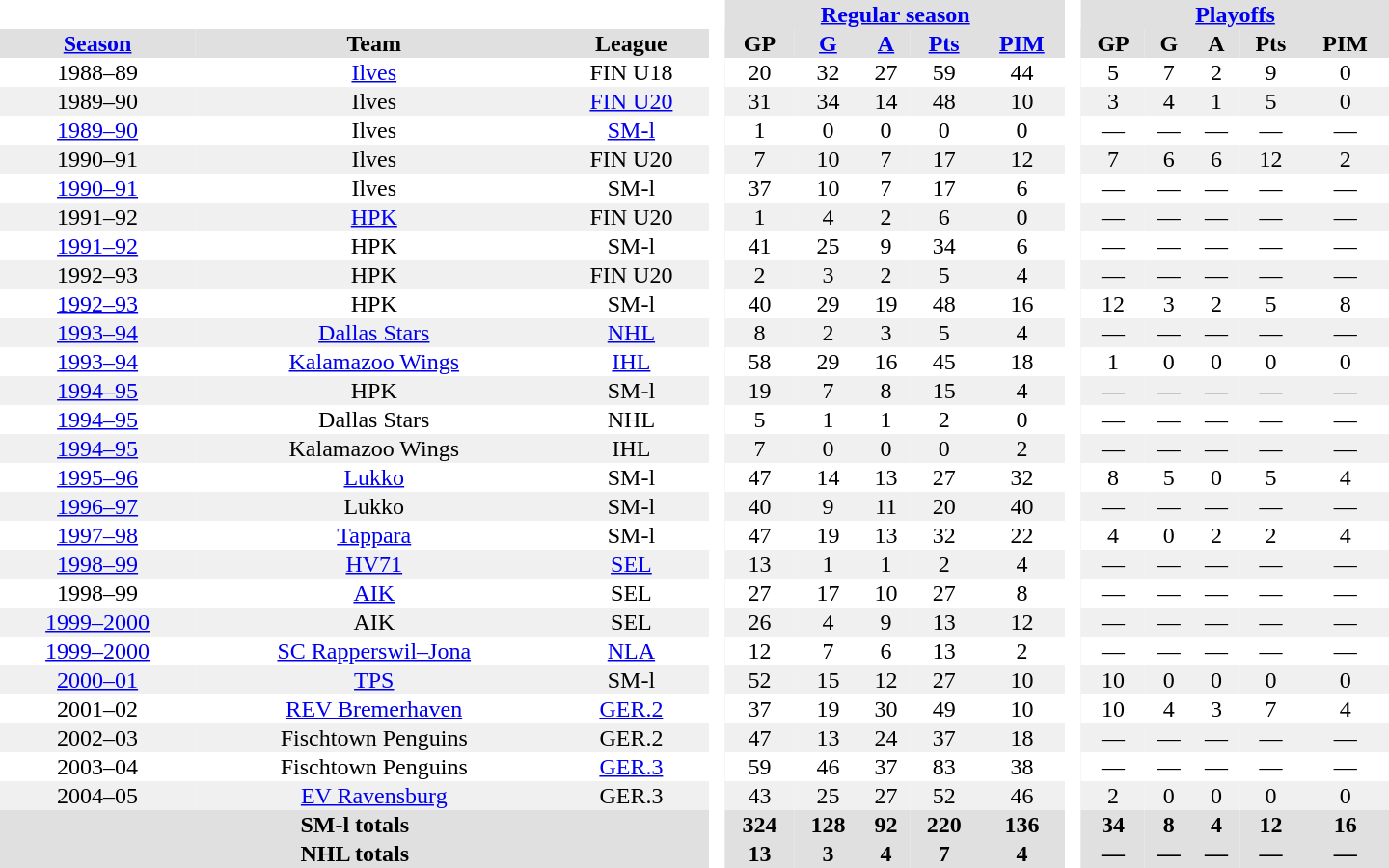<table border="0" cellpadding="1" cellspacing="0" style="text-align:center; width:60em">
<tr bgcolor="#e0e0e0">
<th colspan="3" bgcolor="#ffffff"> </th>
<th rowspan="99" bgcolor="#ffffff"> </th>
<th colspan="5"><a href='#'>Regular season</a></th>
<th rowspan="99" bgcolor="#ffffff"> </th>
<th colspan="5"><a href='#'>Playoffs</a></th>
</tr>
<tr bgcolor="#e0e0e0">
<th><a href='#'>Season</a></th>
<th>Team</th>
<th>League</th>
<th>GP</th>
<th><a href='#'>G</a></th>
<th><a href='#'>A</a></th>
<th><a href='#'>Pts</a></th>
<th><a href='#'>PIM</a></th>
<th>GP</th>
<th>G</th>
<th>A</th>
<th>Pts</th>
<th>PIM</th>
</tr>
<tr>
<td>1988–89</td>
<td><a href='#'>Ilves</a></td>
<td>FIN U18</td>
<td>20</td>
<td>32</td>
<td>27</td>
<td>59</td>
<td>44</td>
<td>5</td>
<td>7</td>
<td>2</td>
<td>9</td>
<td>0</td>
</tr>
<tr bgcolor="#f0f0f0">
<td>1989–90</td>
<td>Ilves</td>
<td><a href='#'>FIN U20</a></td>
<td>31</td>
<td>34</td>
<td>14</td>
<td>48</td>
<td>10</td>
<td>3</td>
<td>4</td>
<td>1</td>
<td>5</td>
<td>0</td>
</tr>
<tr>
<td><a href='#'>1989–90</a></td>
<td>Ilves</td>
<td><a href='#'>SM-l</a></td>
<td>1</td>
<td>0</td>
<td>0</td>
<td>0</td>
<td>0</td>
<td>—</td>
<td>—</td>
<td>—</td>
<td>—</td>
<td>—</td>
</tr>
<tr bgcolor="#f0f0f0">
<td>1990–91</td>
<td>Ilves</td>
<td>FIN U20</td>
<td>7</td>
<td>10</td>
<td>7</td>
<td>17</td>
<td>12</td>
<td>7</td>
<td>6</td>
<td>6</td>
<td>12</td>
<td>2</td>
</tr>
<tr>
<td><a href='#'>1990–91</a></td>
<td>Ilves</td>
<td>SM-l</td>
<td>37</td>
<td>10</td>
<td>7</td>
<td>17</td>
<td>6</td>
<td>—</td>
<td>—</td>
<td>—</td>
<td>—</td>
<td>—</td>
</tr>
<tr bgcolor="#f0f0f0">
<td>1991–92</td>
<td><a href='#'>HPK</a></td>
<td>FIN U20</td>
<td>1</td>
<td>4</td>
<td>2</td>
<td>6</td>
<td>0</td>
<td>—</td>
<td>—</td>
<td>—</td>
<td>—</td>
<td>—</td>
</tr>
<tr>
<td><a href='#'>1991–92</a></td>
<td>HPK</td>
<td>SM-l</td>
<td>41</td>
<td>25</td>
<td>9</td>
<td>34</td>
<td>6</td>
<td>—</td>
<td>—</td>
<td>—</td>
<td>—</td>
<td>—</td>
</tr>
<tr bgcolor="#f0f0f0">
<td>1992–93</td>
<td>HPK</td>
<td>FIN U20</td>
<td>2</td>
<td>3</td>
<td>2</td>
<td>5</td>
<td>4</td>
<td>—</td>
<td>—</td>
<td>—</td>
<td>—</td>
<td>—</td>
</tr>
<tr>
<td><a href='#'>1992–93</a></td>
<td>HPK</td>
<td>SM-l</td>
<td>40</td>
<td>29</td>
<td>19</td>
<td>48</td>
<td>16</td>
<td>12</td>
<td>3</td>
<td>2</td>
<td>5</td>
<td>8</td>
</tr>
<tr bgcolor="#f0f0f0">
<td><a href='#'>1993–94</a></td>
<td><a href='#'>Dallas Stars</a></td>
<td><a href='#'>NHL</a></td>
<td>8</td>
<td>2</td>
<td>3</td>
<td>5</td>
<td>4</td>
<td>—</td>
<td>—</td>
<td>—</td>
<td>—</td>
<td>—</td>
</tr>
<tr>
<td><a href='#'>1993–94</a></td>
<td><a href='#'>Kalamazoo Wings</a></td>
<td><a href='#'>IHL</a></td>
<td>58</td>
<td>29</td>
<td>16</td>
<td>45</td>
<td>18</td>
<td>1</td>
<td>0</td>
<td>0</td>
<td>0</td>
<td>0</td>
</tr>
<tr bgcolor="#f0f0f0">
<td><a href='#'>1994–95</a></td>
<td>HPK</td>
<td>SM-l</td>
<td>19</td>
<td>7</td>
<td>8</td>
<td>15</td>
<td>4</td>
<td>—</td>
<td>—</td>
<td>—</td>
<td>—</td>
<td>—</td>
</tr>
<tr>
<td><a href='#'>1994–95</a></td>
<td>Dallas Stars</td>
<td>NHL</td>
<td>5</td>
<td>1</td>
<td>1</td>
<td>2</td>
<td>0</td>
<td>—</td>
<td>—</td>
<td>—</td>
<td>—</td>
<td>—</td>
</tr>
<tr bgcolor="#f0f0f0">
<td><a href='#'>1994–95</a></td>
<td>Kalamazoo Wings</td>
<td>IHL</td>
<td>7</td>
<td>0</td>
<td>0</td>
<td>0</td>
<td>2</td>
<td>—</td>
<td>—</td>
<td>—</td>
<td>—</td>
<td>—</td>
</tr>
<tr>
<td><a href='#'>1995–96</a></td>
<td><a href='#'>Lukko</a></td>
<td>SM-l</td>
<td>47</td>
<td>14</td>
<td>13</td>
<td>27</td>
<td>32</td>
<td>8</td>
<td>5</td>
<td>0</td>
<td>5</td>
<td>4</td>
</tr>
<tr bgcolor="#f0f0f0">
<td><a href='#'>1996–97</a></td>
<td>Lukko</td>
<td>SM-l</td>
<td>40</td>
<td>9</td>
<td>11</td>
<td>20</td>
<td>40</td>
<td>—</td>
<td>—</td>
<td>—</td>
<td>—</td>
<td>—</td>
</tr>
<tr>
<td><a href='#'>1997–98</a></td>
<td><a href='#'>Tappara</a></td>
<td>SM-l</td>
<td>47</td>
<td>19</td>
<td>13</td>
<td>32</td>
<td>22</td>
<td>4</td>
<td>0</td>
<td>2</td>
<td>2</td>
<td>4</td>
</tr>
<tr bgcolor="#f0f0f0">
<td><a href='#'>1998–99</a></td>
<td><a href='#'>HV71</a></td>
<td><a href='#'>SEL</a></td>
<td>13</td>
<td>1</td>
<td>1</td>
<td>2</td>
<td>4</td>
<td>—</td>
<td>—</td>
<td>—</td>
<td>—</td>
<td>—</td>
</tr>
<tr>
<td>1998–99</td>
<td><a href='#'>AIK</a></td>
<td>SEL</td>
<td>27</td>
<td>17</td>
<td>10</td>
<td>27</td>
<td>8</td>
<td>—</td>
<td>—</td>
<td>—</td>
<td>—</td>
<td>—</td>
</tr>
<tr bgcolor="#f0f0f0">
<td><a href='#'>1999–2000</a></td>
<td>AIK</td>
<td>SEL</td>
<td>26</td>
<td>4</td>
<td>9</td>
<td>13</td>
<td>12</td>
<td>—</td>
<td>—</td>
<td>—</td>
<td>—</td>
<td>—</td>
</tr>
<tr>
<td><a href='#'>1999–2000</a></td>
<td><a href='#'>SC Rapperswil–Jona</a></td>
<td><a href='#'>NLA</a></td>
<td>12</td>
<td>7</td>
<td>6</td>
<td>13</td>
<td>2</td>
<td>—</td>
<td>—</td>
<td>—</td>
<td>—</td>
<td>—</td>
</tr>
<tr bgcolor="#f0f0f0">
<td><a href='#'>2000–01</a></td>
<td><a href='#'>TPS</a></td>
<td>SM-l</td>
<td>52</td>
<td>15</td>
<td>12</td>
<td>27</td>
<td>10</td>
<td>10</td>
<td>0</td>
<td>0</td>
<td>0</td>
<td>0</td>
</tr>
<tr>
<td>2001–02</td>
<td><a href='#'>REV Bremerhaven</a></td>
<td><a href='#'>GER.2</a></td>
<td>37</td>
<td>19</td>
<td>30</td>
<td>49</td>
<td>10</td>
<td>10</td>
<td>4</td>
<td>3</td>
<td>7</td>
<td>4</td>
</tr>
<tr bgcolor="#f0f0f0">
<td>2002–03</td>
<td>Fischtown Penguins</td>
<td>GER.2</td>
<td>47</td>
<td>13</td>
<td>24</td>
<td>37</td>
<td>18</td>
<td>—</td>
<td>—</td>
<td>—</td>
<td>—</td>
<td>—</td>
</tr>
<tr>
<td>2003–04</td>
<td>Fischtown Penguins</td>
<td><a href='#'>GER.3</a></td>
<td>59</td>
<td>46</td>
<td>37</td>
<td>83</td>
<td>38</td>
<td>—</td>
<td>—</td>
<td>—</td>
<td>—</td>
<td>—</td>
</tr>
<tr bgcolor="#f0f0f0">
<td>2004–05</td>
<td><a href='#'>EV Ravensburg</a></td>
<td>GER.3</td>
<td>43</td>
<td>25</td>
<td>27</td>
<td>52</td>
<td>46</td>
<td>2</td>
<td>0</td>
<td>0</td>
<td>0</td>
<td>0</td>
</tr>
<tr bgcolor="#e0e0e0">
<th colspan="3">SM-l totals</th>
<th>324</th>
<th>128</th>
<th>92</th>
<th>220</th>
<th>136</th>
<th>34</th>
<th>8</th>
<th>4</th>
<th>12</th>
<th>16</th>
</tr>
<tr bgcolor="#e0e0e0">
<th colspan="3">NHL totals</th>
<th>13</th>
<th>3</th>
<th>4</th>
<th>7</th>
<th>4</th>
<th>—</th>
<th>—</th>
<th>—</th>
<th>—</th>
<th>—</th>
</tr>
</table>
